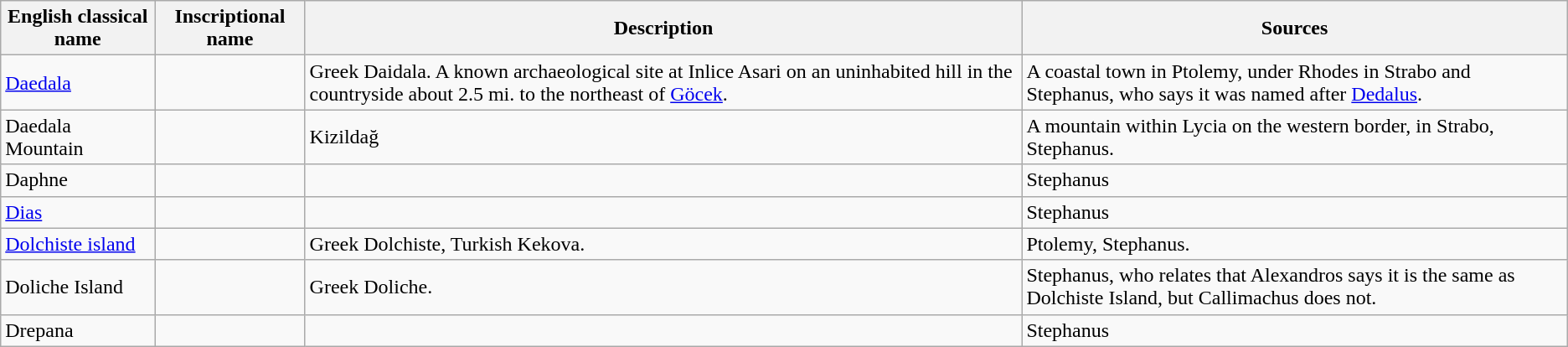<table class="wikitable sortable">
<tr>
<th>English classical name</th>
<th>Inscriptional name</th>
<th>Description</th>
<th>Sources</th>
</tr>
<tr>
<td><a href='#'>Daedala</a></td>
<td></td>
<td>Greek Daidala. A known archaeological site at Inlice Asari on an uninhabited hill in the countryside about 2.5 mi. to the northeast of <a href='#'>Göcek</a>.</td>
<td>A coastal town in Ptolemy, under Rhodes in Strabo and Stephanus, who says it was named after <a href='#'>Dedalus</a>.</td>
</tr>
<tr>
<td>Daedala Mountain</td>
<td></td>
<td>Kizildağ</td>
<td>A mountain within Lycia on the western border, in Strabo, Stephanus.</td>
</tr>
<tr>
<td>Daphne</td>
<td></td>
<td></td>
<td>Stephanus</td>
</tr>
<tr>
<td><a href='#'>Dias</a></td>
<td></td>
<td></td>
<td>Stephanus</td>
</tr>
<tr>
<td><a href='#'>Dolchiste island</a></td>
<td></td>
<td>Greek Dolchiste, Turkish Kekova.</td>
<td>Ptolemy, Stephanus.</td>
</tr>
<tr>
<td>Doliche Island</td>
<td></td>
<td>Greek Doliche.</td>
<td>Stephanus, who relates that Alexandros says it is the same as Dolchiste Island, but Callimachus does not.</td>
</tr>
<tr>
<td>Drepana</td>
<td></td>
<td></td>
<td>Stephanus</td>
</tr>
</table>
